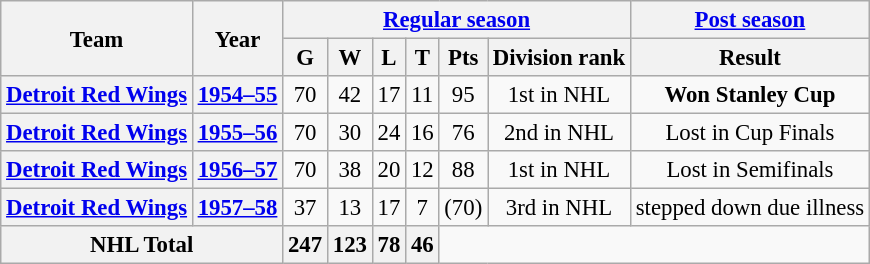<table class="wikitable" style="font-size: 95%; text-align:center;">
<tr>
<th rowspan="2">Team</th>
<th rowspan="2">Year</th>
<th colspan="6"><a href='#'>Regular season</a></th>
<th colspan="1"><a href='#'>Post season</a></th>
</tr>
<tr>
<th>G</th>
<th>W</th>
<th>L</th>
<th>T</th>
<th>Pts</th>
<th>Division rank</th>
<th>Result</th>
</tr>
<tr>
<th><a href='#'>Detroit Red Wings</a></th>
<th><a href='#'>1954–55</a></th>
<td>70</td>
<td>42</td>
<td>17</td>
<td>11</td>
<td>95</td>
<td>1st in NHL</td>
<td><strong>Won Stanley Cup</strong></td>
</tr>
<tr>
<th><a href='#'>Detroit Red Wings</a></th>
<th><a href='#'>1955–56</a></th>
<td>70</td>
<td>30</td>
<td>24</td>
<td>16</td>
<td>76</td>
<td>2nd in NHL</td>
<td>Lost in Cup Finals</td>
</tr>
<tr>
<th><a href='#'>Detroit Red Wings</a></th>
<th><a href='#'>1956–57</a></th>
<td>70</td>
<td>38</td>
<td>20</td>
<td>12</td>
<td>88</td>
<td>1st in NHL</td>
<td>Lost in Semifinals</td>
</tr>
<tr>
<th><a href='#'>Detroit Red Wings</a></th>
<th><a href='#'>1957–58</a></th>
<td>37</td>
<td>13</td>
<td>17</td>
<td>7</td>
<td>(70)</td>
<td>3rd in NHL</td>
<td>stepped down due illness</td>
</tr>
<tr>
<th colspan="2">NHL Total</th>
<th>247</th>
<th>123</th>
<th>78</th>
<th>46</th>
</tr>
</table>
